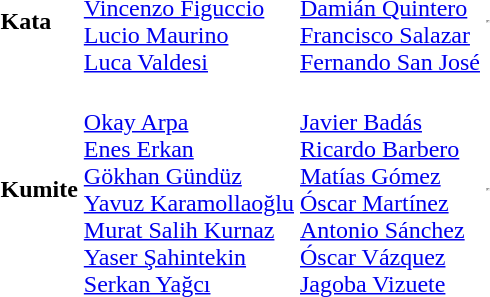<table>
<tr>
<td><strong>Kata</strong></td>
<td><br><a href='#'>Vincenzo Figuccio</a><br><a href='#'>Lucio Maurino</a><br><a href='#'>Luca Valdesi</a></td>
<td><br><a href='#'>Damián Quintero</a><br><a href='#'>Francisco Salazar</a><br><a href='#'>Fernando San José</a></td>
<td><hr></td>
</tr>
<tr>
<td><strong>Kumite</strong></td>
<td><br><a href='#'>Okay Arpa</a><br><a href='#'>Enes Erkan</a><br><a href='#'>Gökhan Gündüz</a><br><a href='#'>Yavuz Karamollaoğlu</a><br><a href='#'>Murat Salih Kurnaz</a><br><a href='#'>Yaser Şahintekin</a><br><a href='#'>Serkan Yağcı</a></td>
<td><br><a href='#'>Javier Badás</a><br><a href='#'>Ricardo Barbero</a><br><a href='#'>Matías Gómez</a><br><a href='#'>Óscar Martínez</a><br><a href='#'>Antonio Sánchez</a><br><a href='#'>Óscar Vázquez</a><br><a href='#'>Jagoba Vizuete</a></td>
<td><hr></td>
</tr>
</table>
